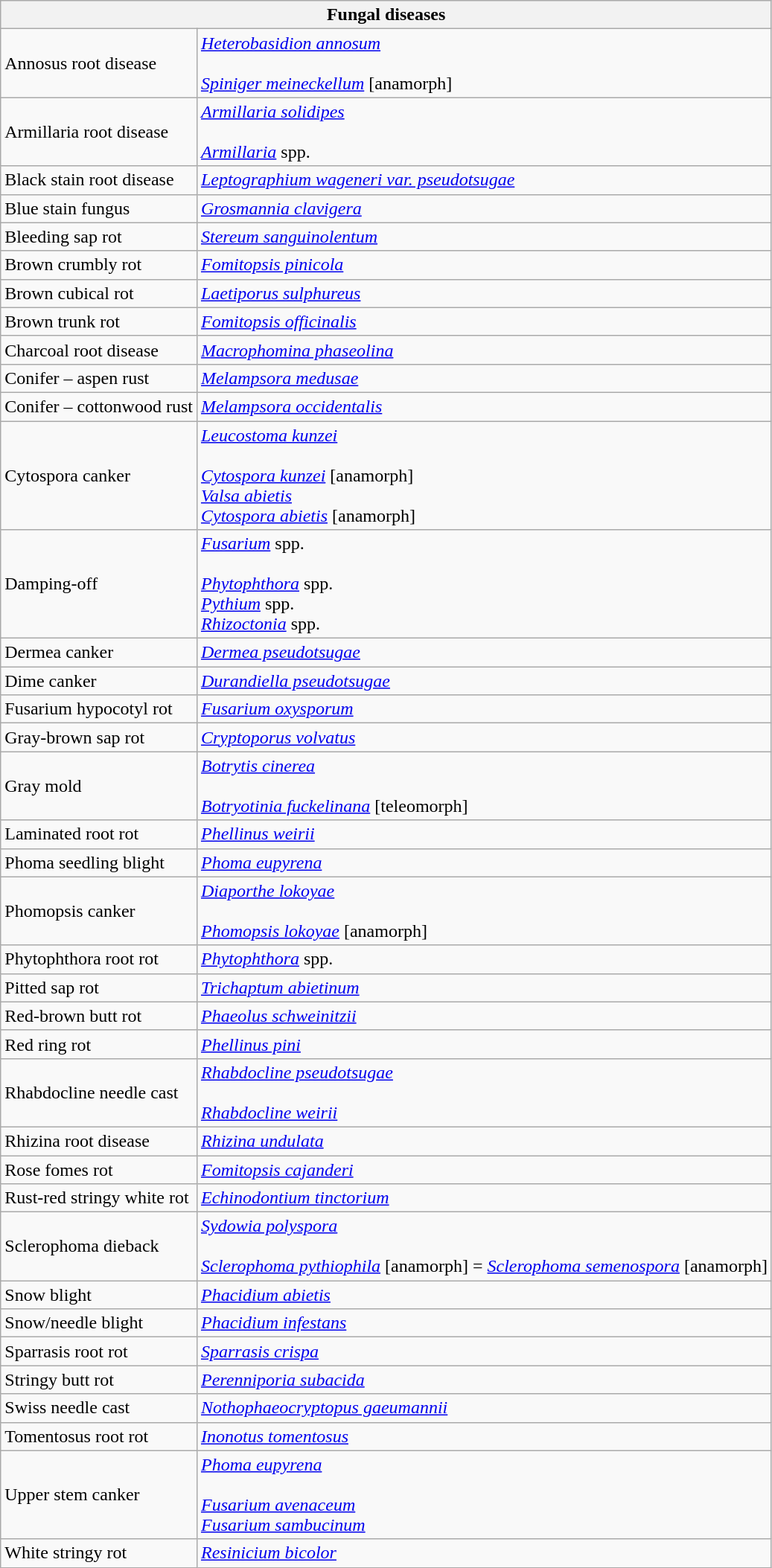<table class="wikitable" style="clear">
<tr>
<th colspan=2><strong>Fungal diseases</strong><br></th>
</tr>
<tr>
<td>Annosus root disease</td>
<td><em><a href='#'>Heterobasidion annosum</a></em><br><br><em><a href='#'>Spiniger meineckellum</a></em> [anamorph]</td>
</tr>
<tr>
<td>Armillaria root disease</td>
<td><em><a href='#'>Armillaria solidipes</a></em><br><br><em><a href='#'>Armillaria</a></em> spp.</td>
</tr>
<tr>
<td>Black stain root disease</td>
<td><em><a href='#'>Leptographium wageneri var. pseudotsugae</a></em></td>
</tr>
<tr>
<td>Blue stain fungus</td>
<td><em><a href='#'>Grosmannia clavigera</a></em></td>
</tr>
<tr>
<td>Bleeding sap rot</td>
<td><em><a href='#'>Stereum sanguinolentum</a></em></td>
</tr>
<tr>
<td>Brown crumbly rot</td>
<td><em><a href='#'>Fomitopsis pinicola</a></em></td>
</tr>
<tr>
<td>Brown cubical rot</td>
<td><em><a href='#'>Laetiporus sulphureus</a></em></td>
</tr>
<tr>
<td>Brown trunk rot</td>
<td><em><a href='#'>Fomitopsis officinalis</a></em></td>
</tr>
<tr>
<td>Charcoal root disease</td>
<td><em><a href='#'>Macrophomina phaseolina</a></em></td>
</tr>
<tr>
<td>Conifer – aspen rust</td>
<td><em><a href='#'>Melampsora medusae</a></em></td>
</tr>
<tr>
<td>Conifer – cottonwood rust</td>
<td><em><a href='#'>Melampsora occidentalis</a></em></td>
</tr>
<tr>
<td>Cytospora canker</td>
<td><em><a href='#'>Leucostoma kunzei</a></em><br><br><em><a href='#'>Cytospora kunzei</a></em> [anamorph] <br>
<em><a href='#'>Valsa abietis</a></em><br>
<em><a href='#'>Cytospora abietis</a></em> [anamorph]</td>
</tr>
<tr>
<td>Damping-off</td>
<td><em><a href='#'>Fusarium</a></em> spp. <br><br><em><a href='#'>Phytophthora</a></em> spp. <br>
<em><a href='#'>Pythium</a></em> spp. <br>
<em><a href='#'>Rhizoctonia</a></em> spp.</td>
</tr>
<tr>
<td>Dermea canker</td>
<td><em><a href='#'>Dermea pseudotsugae</a></em></td>
</tr>
<tr>
<td>Dime canker</td>
<td><em><a href='#'>Durandiella pseudotsugae</a></em></td>
</tr>
<tr>
<td>Fusarium hypocotyl rot</td>
<td><em><a href='#'>Fusarium oxysporum</a></em></td>
</tr>
<tr>
<td>Gray-brown sap rot</td>
<td><em><a href='#'>Cryptoporus volvatus</a></em></td>
</tr>
<tr>
<td>Gray mold</td>
<td><em><a href='#'>Botrytis cinerea</a></em><br><br><em><a href='#'>Botryotinia fuckelinana</a></em> [teleomorph]</td>
</tr>
<tr>
<td>Laminated root rot</td>
<td><em><a href='#'>Phellinus weirii</a></em></td>
</tr>
<tr>
<td>Phoma seedling blight</td>
<td><em><a href='#'>Phoma eupyrena</a></em></td>
</tr>
<tr>
<td>Phomopsis canker</td>
<td><em><a href='#'>Diaporthe lokoyae</a></em><br><br><em><a href='#'>Phomopsis lokoyae</a></em> [anamorph]</td>
</tr>
<tr>
<td>Phytophthora root rot</td>
<td><em><a href='#'>Phytophthora</a></em> spp.</td>
</tr>
<tr>
<td>Pitted sap rot</td>
<td><em><a href='#'>Trichaptum abietinum</a></em></td>
</tr>
<tr>
<td>Red-brown butt rot</td>
<td><em><a href='#'>Phaeolus schweinitzii</a></em></td>
</tr>
<tr>
<td>Red ring rot</td>
<td><em><a href='#'>Phellinus pini</a></em></td>
</tr>
<tr>
<td>Rhabdocline needle cast</td>
<td><em><a href='#'>Rhabdocline pseudotsugae</a></em><br><br><em><a href='#'>Rhabdocline weirii</a></em></td>
</tr>
<tr>
<td>Rhizina root disease</td>
<td><em><a href='#'>Rhizina undulata</a></em></td>
</tr>
<tr>
<td>Rose fomes rot</td>
<td><em><a href='#'>Fomitopsis cajanderi</a></em></td>
</tr>
<tr>
<td>Rust-red stringy white rot</td>
<td><em><a href='#'>Echinodontium tinctorium</a></em></td>
</tr>
<tr>
<td>Sclerophoma dieback</td>
<td><em><a href='#'>Sydowia polyspora</a></em><br><br><em><a href='#'>Sclerophoma pythiophila</a></em> [anamorph] = <em><a href='#'>Sclerophoma semenospora</a></em> [anamorph]</td>
</tr>
<tr>
<td>Snow blight</td>
<td><em><a href='#'>Phacidium abietis</a></em></td>
</tr>
<tr>
<td>Snow/needle blight</td>
<td><em><a href='#'>Phacidium infestans</a></em></td>
</tr>
<tr>
<td>Sparrasis root rot</td>
<td><em><a href='#'>Sparrasis crispa</a></em></td>
</tr>
<tr>
<td>Stringy butt rot</td>
<td><em><a href='#'>Perenniporia subacida</a></em></td>
</tr>
<tr>
<td>Swiss needle cast</td>
<td><em><a href='#'>Nothophaeocryptopus gaeumannii</a></em></td>
</tr>
<tr>
<td>Tomentosus root rot</td>
<td><em><a href='#'>Inonotus tomentosus</a></em></td>
</tr>
<tr>
<td>Upper stem canker</td>
<td><em><a href='#'>Phoma eupyrena</a></em><br><br><em><a href='#'>Fusarium avenaceum</a></em><br>
<em><a href='#'>Fusarium sambucinum</a></em></td>
</tr>
<tr>
<td>White stringy rot</td>
<td><em><a href='#'>Resinicium bicolor</a></em></td>
</tr>
</table>
